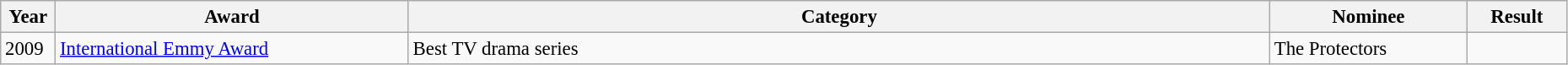<table class="wikitable" style="font-size: 95%; width: 98%; text-align: left;">
<tr>
<th width=3.5%>Year</th>
<th>Award</th>
<th width=55%>Category</th>
<th>Nominee</th>
<th>Result</th>
</tr>
<tr>
<td>2009</td>
<td><a href='#'>International Emmy Award</a></td>
<td>Best TV drama series</td>
<td>The Protectors</td>
<td></td>
</tr>
</table>
